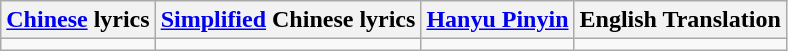<table class="wikitable">
<tr>
<th><a href='#'>Chinese</a> lyrics</th>
<th><a href='#'>Simplified</a> Chinese lyrics</th>
<th><a href='#'>Hanyu Pinyin</a></th>
<th>English Translation</th>
</tr>
<tr>
<td></td>
<td></td>
<td></td>
<td></td>
</tr>
</table>
